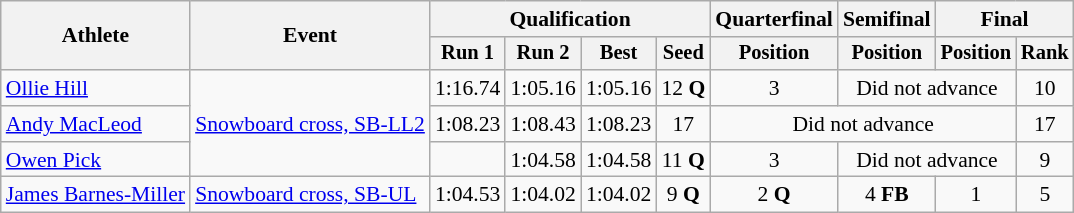<table class=wikitable style=font-size:90%>
<tr>
<th rowspan=2>Athlete</th>
<th rowspan=2>Event</th>
<th colspan=4>Qualification</th>
<th>Quarterfinal</th>
<th>Semifinal</th>
<th colspan=2>Final</th>
</tr>
<tr style=font-size:95%>
<th>Run 1</th>
<th>Run 2</th>
<th>Best</th>
<th>Seed</th>
<th>Position</th>
<th>Position</th>
<th>Position</th>
<th>Rank</th>
</tr>
<tr align=center>
<td align=left><a href='#'>Ollie Hill</a></td>
<td align=left rowspan=3><a href='#'>Snowboard cross, SB-LL2</a></td>
<td>1:16.74</td>
<td>1:05.16</td>
<td>1:05.16</td>
<td>12 <strong>Q</strong></td>
<td>3</td>
<td colspan=2>Did not advance</td>
<td>10</td>
</tr>
<tr align=center>
<td align=left><a href='#'>Andy MacLeod</a></td>
<td>1:08.23</td>
<td>1:08.43</td>
<td>1:08.23</td>
<td>17</td>
<td colspan=3>Did not advance</td>
<td>17</td>
</tr>
<tr align=center>
<td align=left><a href='#'>Owen Pick</a></td>
<td></td>
<td>1:04.58</td>
<td>1:04.58</td>
<td>11 <strong>Q</strong></td>
<td>3</td>
<td colspan=2>Did not advance</td>
<td>9</td>
</tr>
<tr align=center>
<td align=left><a href='#'>James Barnes-Miller</a></td>
<td align=left><a href='#'>Snowboard cross, SB-UL</a></td>
<td>1:04.53</td>
<td>1:04.02</td>
<td>1:04.02</td>
<td>9 <strong>Q</strong></td>
<td>2 <strong>Q</strong></td>
<td>4 <strong>FB</strong></td>
<td>1</td>
<td>5</td>
</tr>
</table>
